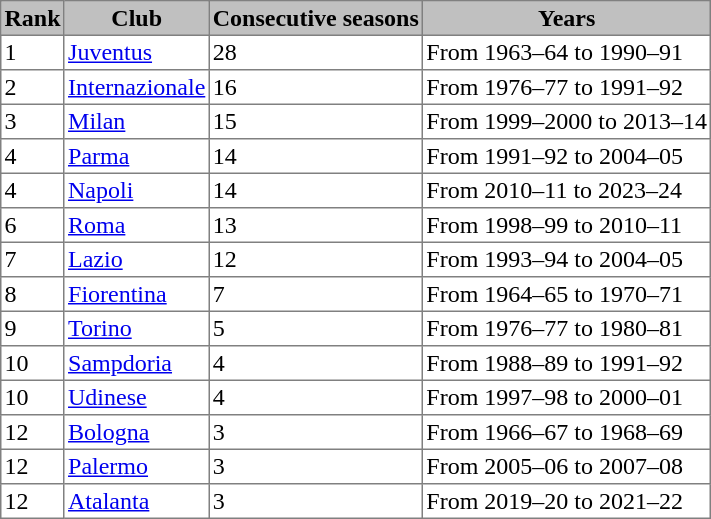<table class="toccolours sortable center" style="border-collapse:collapse; margin-left:0.5em; margin-bottom:0.5em" border=1 cellpadding=2 cellspacing=0>
<tr bgcolor="#c0c0c0">
<th>Rank</th>
<th>Club</th>
<th>Consecutive seasons</th>
<th>Years</th>
</tr>
<tr>
<td>1</td>
<td align=left><a href='#'>Juventus</a></td>
<td>28</td>
<td>From 1963–64 to 1990–91</td>
</tr>
<tr>
<td>2</td>
<td align=left><a href='#'>Internazionale</a></td>
<td>16</td>
<td>From 1976–77 to 1991–92</td>
</tr>
<tr>
<td>3</td>
<td align=left><a href='#'>Milan</a></td>
<td>15</td>
<td>From 1999–2000 to 2013–14</td>
</tr>
<tr>
<td>4</td>
<td align=left><a href='#'>Parma</a></td>
<td>14</td>
<td>From 1991–92 to 2004–05</td>
</tr>
<tr>
<td>4</td>
<td align=left><a href='#'>Napoli</a></td>
<td>14</td>
<td>From 2010–11 to 2023–24</td>
</tr>
<tr>
<td>6</td>
<td align=left><a href='#'>Roma</a></td>
<td>13</td>
<td>From 1998–99 to 2010–11</td>
</tr>
<tr>
<td>7</td>
<td align=left><a href='#'>Lazio</a></td>
<td>12</td>
<td>From 1993–94 to 2004–05</td>
</tr>
<tr>
<td>8</td>
<td align=left><a href='#'>Fiorentina</a></td>
<td>7</td>
<td>From 1964–65 to 1970–71</td>
</tr>
<tr>
<td>9</td>
<td align=left><a href='#'>Torino</a></td>
<td>5</td>
<td>From 1976–77 to 1980–81</td>
</tr>
<tr>
<td>10</td>
<td align=left><a href='#'>Sampdoria</a></td>
<td>4</td>
<td>From 1988–89 to 1991–92</td>
</tr>
<tr>
<td>10</td>
<td align=left><a href='#'>Udinese</a></td>
<td>4</td>
<td>From 1997–98 to 2000–01</td>
</tr>
<tr>
<td>12</td>
<td align=left><a href='#'>Bologna</a></td>
<td>3</td>
<td>From 1966–67 to 1968–69</td>
</tr>
<tr>
<td>12</td>
<td align=left><a href='#'>Palermo</a></td>
<td>3</td>
<td>From 2005–06 to 2007–08</td>
</tr>
<tr>
<td>12</td>
<td align=left><a href='#'>Atalanta</a></td>
<td>3</td>
<td>From 2019–20 to 2021–22</td>
</tr>
</table>
